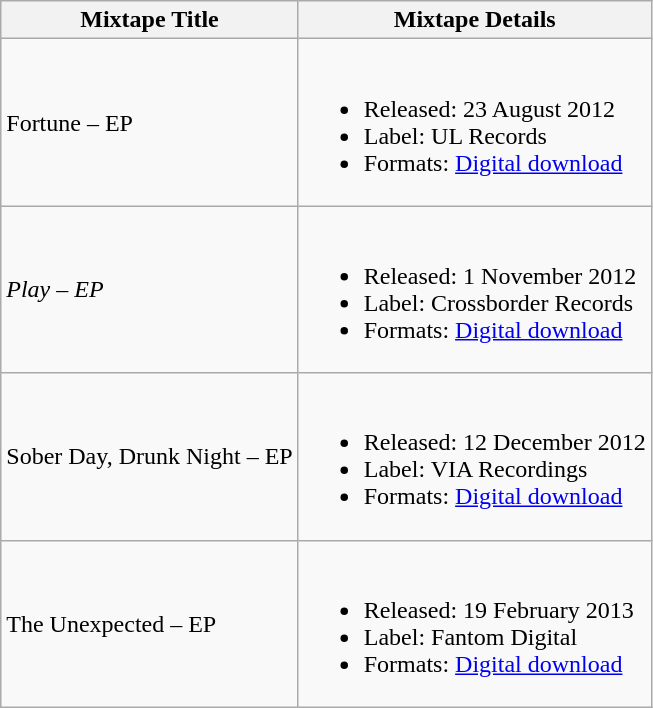<table class="wikitable">
<tr>
<th>Mixtape Title</th>
<th>Mixtape Details</th>
</tr>
<tr>
<td>Fortune – EP</td>
<td><br><ul><li>Released: 23 August 2012</li><li>Label: UL Records</li><li>Formats: <a href='#'>Digital download</a></li></ul></td>
</tr>
<tr>
<td><em>Play – EP</em></td>
<td><br><ul><li>Released: 1 November 2012</li><li>Label: Crossborder Records</li><li>Formats: <a href='#'>Digital download</a></li></ul></td>
</tr>
<tr>
<td>Sober Day, Drunk Night – EP</td>
<td><br><ul><li>Released: 12 December 2012</li><li>Label: VIA Recordings</li><li>Formats: <a href='#'>Digital download</a></li></ul></td>
</tr>
<tr>
<td>The Unexpected – EP</td>
<td><br><ul><li>Released: 19 February 2013</li><li>Label: Fantom Digital</li><li>Formats: <a href='#'>Digital download</a></li></ul></td>
</tr>
</table>
